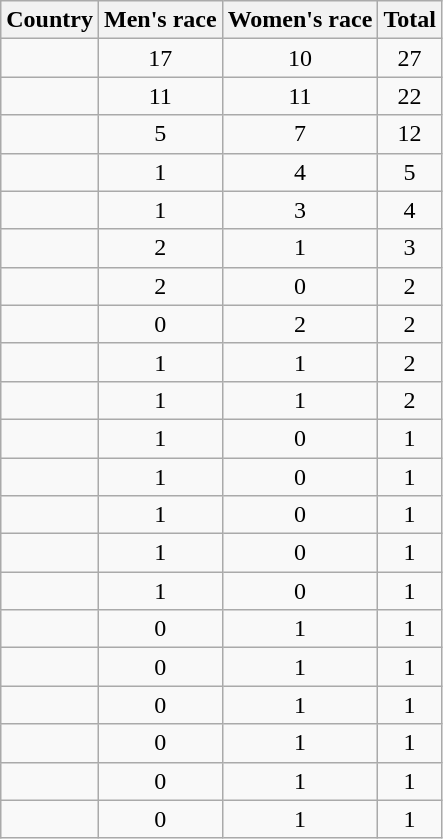<table class="wikitable sortable" style="text-align:center">
<tr>
<th>Country</th>
<th>Men's race</th>
<th>Women's race</th>
<th>Total</th>
</tr>
<tr>
<td align=left></td>
<td>17</td>
<td>10</td>
<td>27</td>
</tr>
<tr>
<td align=left></td>
<td>11</td>
<td>11</td>
<td>22</td>
</tr>
<tr>
<td align=left></td>
<td>5</td>
<td>7</td>
<td>12</td>
</tr>
<tr>
<td align=left></td>
<td>1</td>
<td>4</td>
<td>5</td>
</tr>
<tr>
<td align=left></td>
<td>1</td>
<td>3</td>
<td>4</td>
</tr>
<tr>
<td align=left></td>
<td>2</td>
<td>1</td>
<td>3</td>
</tr>
<tr>
<td align=left></td>
<td>2</td>
<td>0</td>
<td>2</td>
</tr>
<tr>
<td align=left></td>
<td>0</td>
<td>2</td>
<td>2</td>
</tr>
<tr>
<td align=left></td>
<td>1</td>
<td>1</td>
<td>2</td>
</tr>
<tr>
<td align=left></td>
<td>1</td>
<td>1</td>
<td>2</td>
</tr>
<tr>
<td align=left></td>
<td>1</td>
<td>0</td>
<td>1</td>
</tr>
<tr>
<td align=left></td>
<td>1</td>
<td>0</td>
<td>1</td>
</tr>
<tr>
<td align=left></td>
<td>1</td>
<td>0</td>
<td>1</td>
</tr>
<tr>
<td align=left></td>
<td>1</td>
<td>0</td>
<td>1</td>
</tr>
<tr>
<td align=left></td>
<td>1</td>
<td>0</td>
<td>1</td>
</tr>
<tr>
<td align=left></td>
<td>0</td>
<td>1</td>
<td>1</td>
</tr>
<tr>
<td align=left></td>
<td>0</td>
<td>1</td>
<td>1</td>
</tr>
<tr>
<td align=left></td>
<td>0</td>
<td>1</td>
<td>1</td>
</tr>
<tr>
<td align=left></td>
<td>0</td>
<td>1</td>
<td>1</td>
</tr>
<tr>
<td align=left></td>
<td>0</td>
<td>1</td>
<td>1</td>
</tr>
<tr>
<td align=left></td>
<td>0</td>
<td>1</td>
<td>1</td>
</tr>
</table>
